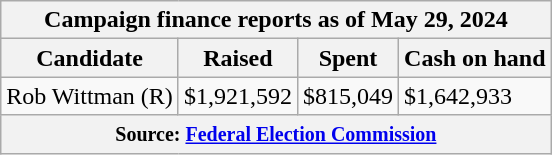<table class="wikitable sortable">
<tr>
<th colspan=4>Campaign finance reports as of May 29, 2024</th>
</tr>
<tr style="text-align:center;">
<th>Candidate</th>
<th>Raised</th>
<th>Spent</th>
<th>Cash on hand</th>
</tr>
<tr>
<td>Rob Wittman (R)</td>
<td>$1,921,592</td>
<td>$815,049</td>
<td>$1,642,933</td>
</tr>
<tr>
<th colspan="4"><small>Source: <a href='#'>Federal Election Commission</a></small></th>
</tr>
</table>
